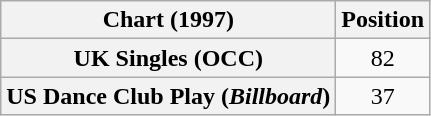<table class="wikitable plainrowheaders" style="text-align:center">
<tr>
<th scope="col">Chart (1997)</th>
<th scope="col">Position</th>
</tr>
<tr>
<th scope="row">UK Singles (OCC)</th>
<td>82</td>
</tr>
<tr>
<th scope="row">US Dance Club Play (<em>Billboard</em>)</th>
<td>37</td>
</tr>
</table>
